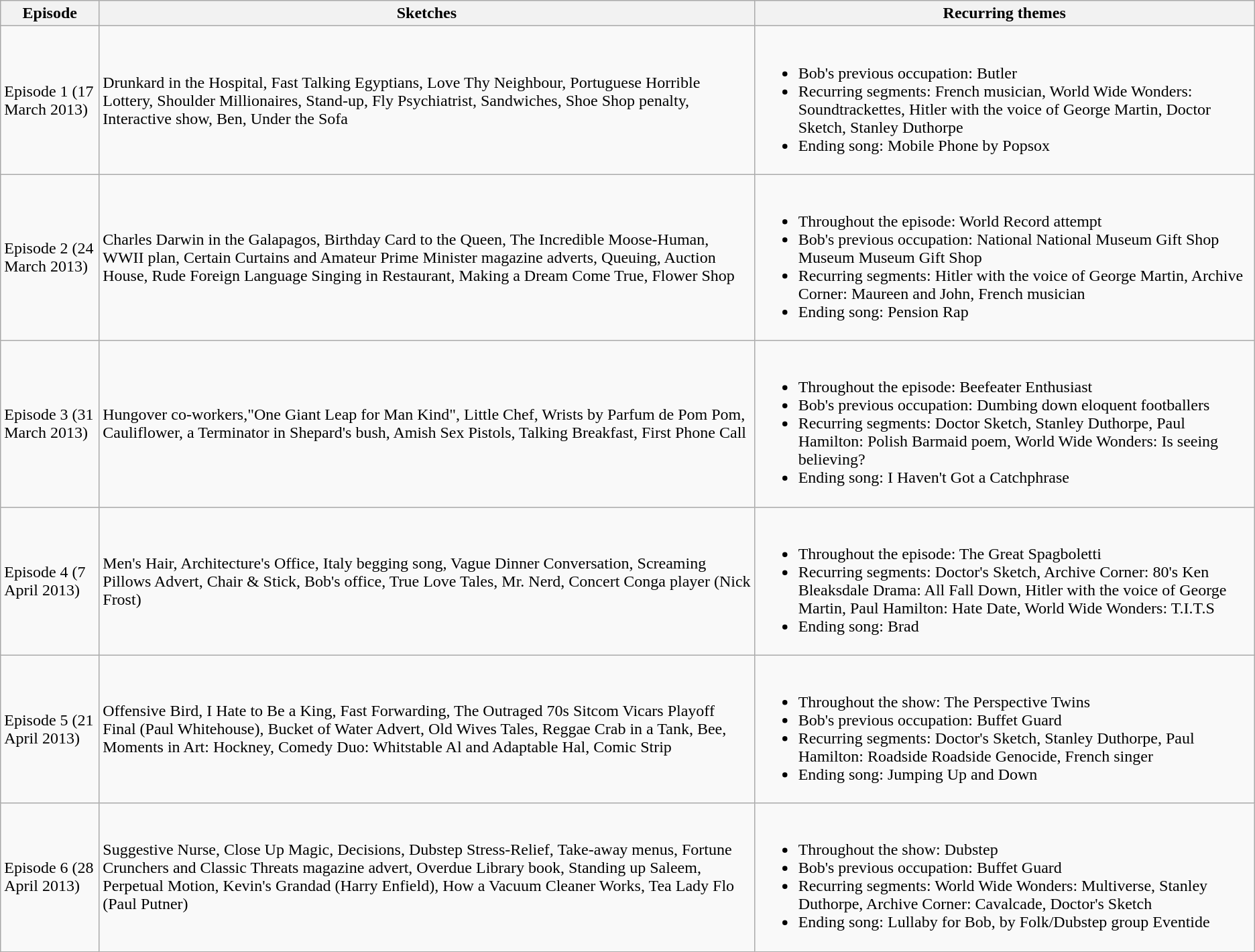<table class="wikitable">
<tr>
<th>Episode</th>
<th>Sketches</th>
<th>Recurring themes</th>
</tr>
<tr>
<td>Episode 1 (17 March 2013)</td>
<td>Drunkard in the Hospital, Fast Talking Egyptians, Love Thy Neighbour, Portuguese Horrible Lottery, Shoulder Millionaires, Stand-up, Fly Psychiatrist, Sandwiches, Shoe Shop penalty, Interactive show, Ben, Under the Sofa</td>
<td><br><ul><li>Bob's previous occupation: Butler</li><li>Recurring segments: French musician, World Wide Wonders: Soundtrackettes, Hitler with the voice of George Martin, Doctor Sketch, Stanley Duthorpe</li><li>Ending song: Mobile Phone by Popsox</li></ul></td>
</tr>
<tr>
<td>Episode 2 (24 March 2013)</td>
<td>Charles Darwin in the Galapagos, Birthday Card to the Queen, The Incredible Moose-Human, WWII plan, Certain Curtains and Amateur Prime Minister magazine adverts, Queuing, Auction House, Rude Foreign Language Singing in Restaurant, Making a Dream Come True, Flower Shop</td>
<td><br><ul><li>Throughout the episode: World Record attempt</li><li>Bob's previous occupation: National National Museum Gift Shop Museum Museum Gift Shop</li><li>Recurring segments: Hitler with the voice of George Martin, Archive Corner: Maureen and John, French musician</li><li>Ending song: Pension Rap</li></ul></td>
</tr>
<tr>
<td>Episode 3 (31 March 2013)</td>
<td>Hungover co-workers,"One Giant Leap for Man Kind", Little Chef, Wrists by Parfum de Pom Pom, Cauliflower, a Terminator in Shepard's bush, Amish Sex Pistols, Talking Breakfast, First Phone Call</td>
<td><br><ul><li>Throughout the episode: Beefeater Enthusiast</li><li>Bob's previous occupation: Dumbing down eloquent footballers</li><li>Recurring segments: Doctor Sketch, Stanley Duthorpe, Paul Hamilton: Polish Barmaid poem, World Wide Wonders: Is seeing believing?</li><li>Ending song: I Haven't Got a Catchphrase</li></ul></td>
</tr>
<tr>
<td>Episode 4 (7 April 2013)</td>
<td>Men's Hair, Architecture's Office, Italy begging song, Vague Dinner Conversation, Screaming Pillows Advert, Chair & Stick, Bob's office, True Love Tales, Mr. Nerd, Concert Conga player (Nick Frost)</td>
<td><br><ul><li>Throughout the episode: The Great Spagboletti</li><li>Recurring segments: Doctor's Sketch, Archive Corner: 80's Ken Bleaksdale Drama: All Fall Down, Hitler with the voice of George Martin, Paul Hamilton: Hate Date, World Wide Wonders: T.I.T.S</li><li>Ending song: Brad</li></ul></td>
</tr>
<tr>
<td>Episode 5 (21 April 2013)</td>
<td>Offensive Bird, I Hate to Be a King, Fast Forwarding, The Outraged 70s Sitcom Vicars Playoff Final (Paul Whitehouse), Bucket of Water Advert, Old Wives Tales, Reggae Crab in a Tank, Bee, Moments in Art: Hockney, Comedy Duo: Whitstable Al and Adaptable Hal, Comic Strip</td>
<td><br><ul><li>Throughout the show: The Perspective Twins</li><li>Bob's previous occupation: Buffet Guard</li><li>Recurring segments: Doctor's Sketch, Stanley Duthorpe, Paul Hamilton: Roadside Roadside Genocide, French singer</li><li>Ending song: Jumping Up and Down</li></ul></td>
</tr>
<tr>
<td>Episode 6 (28 April 2013)</td>
<td>Suggestive Nurse, Close Up Magic, Decisions, Dubstep Stress-Relief, Take-away menus, Fortune Crunchers and Classic Threats magazine advert, Overdue Library book, Standing up Saleem, Perpetual Motion, Kevin's Grandad (Harry Enfield), How a Vacuum Cleaner Works, Tea Lady Flo (Paul Putner)</td>
<td><br><ul><li>Throughout the show: Dubstep</li><li>Bob's previous occupation: Buffet Guard</li><li>Recurring segments: World Wide Wonders: Multiverse, Stanley Duthorpe, Archive Corner: Cavalcade, Doctor's Sketch</li><li>Ending song: Lullaby for Bob, by Folk/Dubstep group Eventide</li></ul></td>
</tr>
</table>
